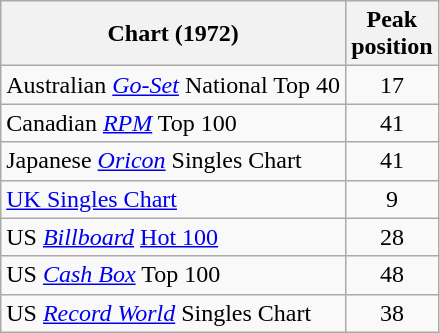<table class="wikitable sortable plainrowheaders">
<tr>
<th scope="col">Chart (1972)</th>
<th scope="col">Peak<br>position</th>
</tr>
<tr>
<td scope="row">Australian <em><a href='#'>Go-Set</a></em> National Top 40</td>
<td style="text-align:center;">17</td>
</tr>
<tr>
<td scope="row">Canadian <em><a href='#'>RPM</a></em> Top 100</td>
<td style="text-align:center;">41</td>
</tr>
<tr>
<td scope="row">Japanese <em><a href='#'>Oricon</a></em> Singles Chart</td>
<td style="text-align:center;">41</td>
</tr>
<tr>
<td scope="row"><a href='#'>UK Singles Chart</a></td>
<td style="text-align:center;">9</td>
</tr>
<tr>
<td scope="row">US <em><a href='#'>Billboard</a></em> <a href='#'>Hot 100</a></td>
<td style="text-align:center;">28</td>
</tr>
<tr>
<td scope="row">US <em><a href='#'>Cash Box</a></em> Top 100</td>
<td style="text-align:center;">48</td>
</tr>
<tr>
<td scope="row">US <em><a href='#'>Record World</a></em> Singles Chart</td>
<td style="text-align:center;">38</td>
</tr>
</table>
